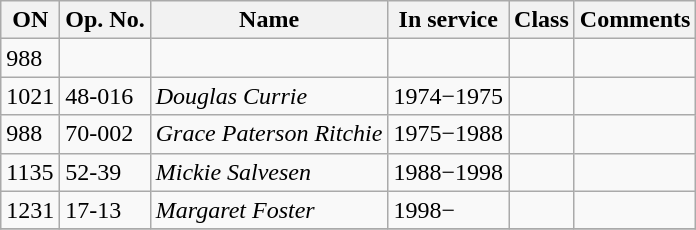<table class="wikitable">
<tr>
<th>ON</th>
<th>Op. No.</th>
<th>Name</th>
<th>In service</th>
<th>Class</th>
<th>Comments</th>
</tr>
<tr>
<td>988</td>
<td></td>
<td></td>
<td></td>
<td></td>
<td></td>
</tr>
<tr>
<td>1021</td>
<td>48-016</td>
<td><em>Douglas Currie</em></td>
<td>1974−1975</td>
<td></td>
<td></td>
</tr>
<tr>
<td>988</td>
<td>70-002</td>
<td><em>Grace Paterson Ritchie</em></td>
<td>1975−1988</td>
<td></td>
<td></td>
</tr>
<tr>
<td>1135</td>
<td>52-39</td>
<td><em>Mickie Salvesen</em></td>
<td>1988−1998</td>
<td></td>
<td></td>
</tr>
<tr>
<td>1231</td>
<td>17-13</td>
<td><em>Margaret Foster</em></td>
<td>1998−</td>
<td></td>
<td></td>
</tr>
<tr>
</tr>
</table>
